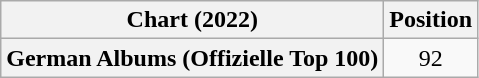<table class="wikitable plainrowheaders" style="text-align:center">
<tr>
<th scope="col">Chart (2022)</th>
<th scope="col">Position</th>
</tr>
<tr>
<th scope="row">German Albums (Offizielle Top 100)</th>
<td>92</td>
</tr>
</table>
